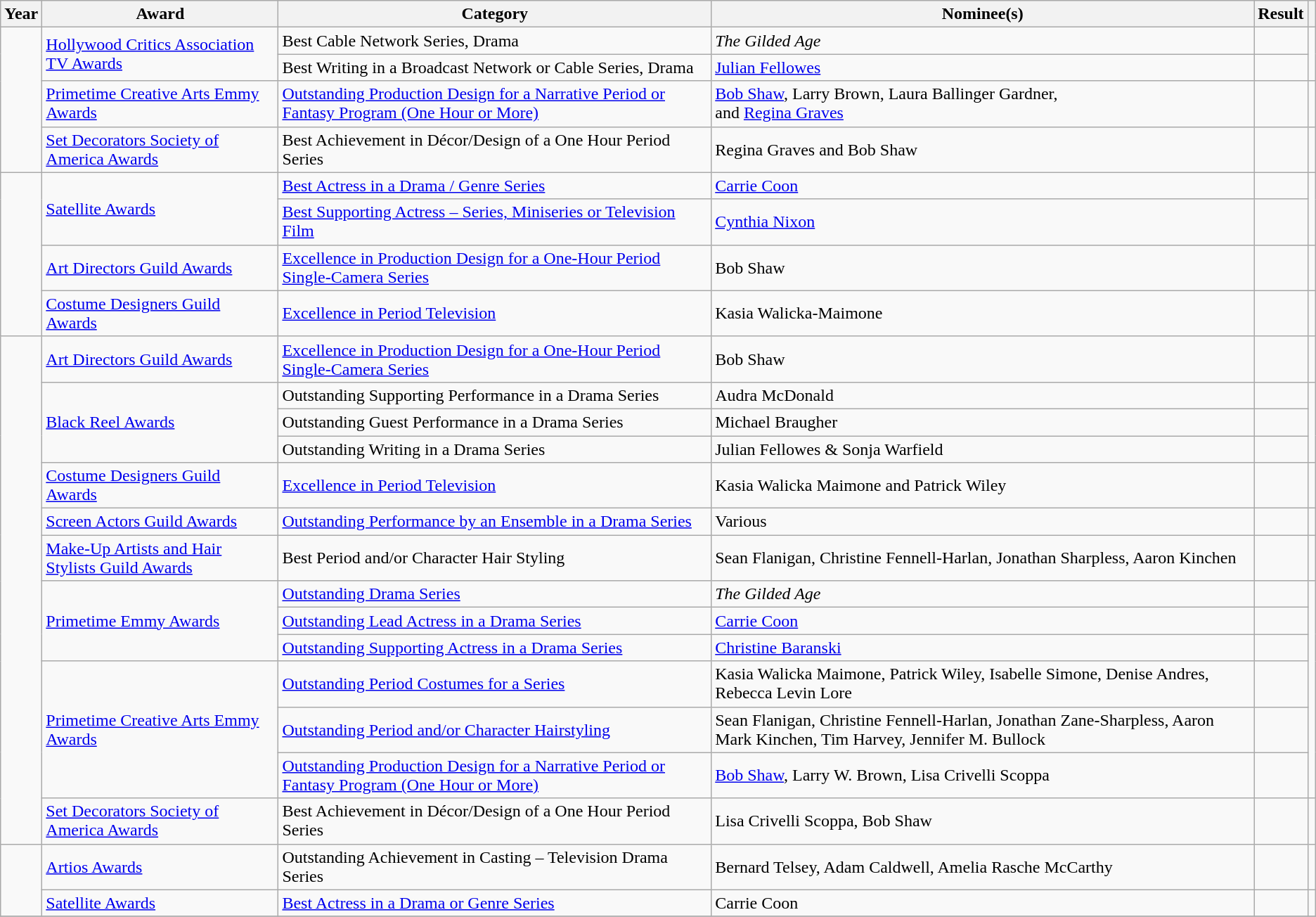<table class="wikitable sortable plainrowheaders">
<tr>
<th>Year</th>
<th>Award</th>
<th>Category</th>
<th>Nominee(s)</th>
<th>Result</th>
<th></th>
</tr>
<tr>
<td rowspan="4"></td>
<td rowspan="2"><a href='#'>Hollywood Critics Association TV Awards</a></td>
<td>Best Cable Network Series, Drama</td>
<td><em>The Gilded Age</em></td>
<td></td>
<td rowspan="2" align="center"></td>
</tr>
<tr>
<td>Best Writing in a Broadcast Network or Cable Series, Drama</td>
<td><a href='#'>Julian Fellowes</a> </td>
<td></td>
</tr>
<tr>
<td><a href='#'>Primetime Creative Arts Emmy Awards</a></td>
<td><a href='#'>Outstanding Production Design for a Narrative Period or Fantasy Program (One Hour or More)</a></td>
<td><a href='#'>Bob Shaw</a>, Larry Brown, Laura Ballinger Gardner, <br> and <a href='#'>Regina Graves</a> </td>
<td></td>
<td align="center"></td>
</tr>
<tr>
<td><a href='#'>Set Decorators Society of America Awards</a></td>
<td>Best Achievement in Décor/Design of a One Hour Period Series</td>
<td>Regina Graves and Bob Shaw</td>
<td></td>
<td align="center"></td>
</tr>
<tr>
<td rowspan="4"></td>
<td rowspan="2"><a href='#'>Satellite Awards</a></td>
<td><a href='#'>Best Actress in a Drama / Genre Series</a></td>
<td><a href='#'>Carrie Coon</a></td>
<td></td>
<td align="center" rowspan="2"></td>
</tr>
<tr>
<td><a href='#'>Best Supporting Actress – Series, Miniseries or Television Film</a></td>
<td><a href='#'>Cynthia Nixon</a></td>
<td></td>
</tr>
<tr>
<td><a href='#'>Art Directors Guild Awards</a></td>
<td><a href='#'>Excellence in Production Design for a One-Hour Period Single-Camera Series</a></td>
<td>Bob Shaw </td>
<td></td>
<td style="text-align:center;"></td>
</tr>
<tr>
<td><a href='#'>Costume Designers Guild Awards</a></td>
<td><a href='#'>Excellence in Period Television</a></td>
<td>Kasia Walicka-Maimone </td>
<td></td>
<td align="center"></td>
</tr>
<tr>
<td rowspan="14"></td>
<td><a href='#'>Art Directors Guild Awards</a></td>
<td><a href='#'>Excellence in Production Design for a One-Hour Period Single-Camera Series</a></td>
<td>Bob Shaw </td>
<td></td>
<td align="center"></td>
</tr>
<tr>
<td rowspan="3"><a href='#'>Black Reel Awards</a></td>
<td>Outstanding Supporting Performance in a Drama Series</td>
<td>Audra McDonald</td>
<td></td>
<td rowspan="3" align=center></td>
</tr>
<tr>
<td>Outstanding Guest Performance in a Drama Series</td>
<td>Michael Braugher</td>
<td></td>
</tr>
<tr>
<td>Outstanding Writing in a Drama Series</td>
<td>Julian Fellowes & Sonja Warfield </td>
<td></td>
</tr>
<tr>
<td><a href='#'>Costume Designers Guild Awards</a></td>
<td><a href='#'>Excellence in Period Television</a></td>
<td>Kasia Walicka Maimone and Patrick Wiley </td>
<td></td>
<td align="center"></td>
</tr>
<tr>
<td><a href='#'>Screen Actors Guild Awards</a></td>
<td><a href='#'>Outstanding Performance by an Ensemble in a Drama Series</a></td>
<td>Various</td>
<td></td>
<td align="center"></td>
</tr>
<tr>
<td><a href='#'>Make-Up Artists and Hair Stylists Guild Awards</a></td>
<td>Best Period and/or Character Hair Styling</td>
<td>Sean Flanigan, Christine Fennell-Harlan, Jonathan Sharpless, Aaron Kinchen</td>
<td></td>
<td rowspan="1" style="text-align:center;"></td>
</tr>
<tr>
<td rowspan="3"><a href='#'>Primetime Emmy Awards</a></td>
<td><a href='#'>Outstanding Drama Series</a></td>
<td><em>The Gilded Age</em></td>
<td></td>
<td rowspan="6" style="text-align:center;"></td>
</tr>
<tr>
<td><a href='#'>Outstanding Lead Actress in a Drama Series</a></td>
<td><a href='#'>Carrie Coon</a></td>
<td></td>
</tr>
<tr>
<td><a href='#'>Outstanding Supporting Actress in a Drama Series</a></td>
<td><a href='#'>Christine Baranski</a></td>
<td></td>
</tr>
<tr>
<td rowspan="3"><a href='#'>Primetime Creative Arts Emmy Awards</a></td>
<td><a href='#'>Outstanding Period Costumes for a Series</a></td>
<td>Kasia Walicka Maimone, Patrick Wiley, Isabelle Simone, Denise Andres, Rebecca Levin Lore </td>
<td></td>
</tr>
<tr>
<td><a href='#'>Outstanding Period and/or Character Hairstyling</a></td>
<td>Sean Flanigan, Christine Fennell-Harlan, Jonathan Zane-Sharpless, Aaron Mark Kinchen, Tim Harvey, Jennifer M. Bullock </td>
<td></td>
</tr>
<tr>
<td><a href='#'>Outstanding Production Design for a Narrative Period or Fantasy Program (One Hour or More)</a></td>
<td><a href='#'>Bob Shaw</a>, Larry W. Brown, Lisa Crivelli Scoppa </td>
<td></td>
</tr>
<tr>
<td><a href='#'>Set Decorators Society of America Awards</a></td>
<td>Best Achievement in Décor/Design of a One Hour Period Series</td>
<td>Lisa Crivelli Scoppa, Bob Shaw</td>
<td></td>
<td align="center"></td>
</tr>
<tr>
<td rowspan="2"></td>
<td><a href='#'>Artios Awards</a></td>
<td>Outstanding Achievement in Casting – Television Drama Series</td>
<td>Bernard Telsey, Adam Caldwell, Amelia Rasche McCarthy</td>
<td></td>
<td align="center"></td>
</tr>
<tr>
<td><a href='#'>Satellite Awards</a></td>
<td><a href='#'>Best Actress in a Drama or Genre Series</a></td>
<td>Carrie Coon</td>
<td></td>
<td align="center"></td>
</tr>
<tr>
</tr>
</table>
